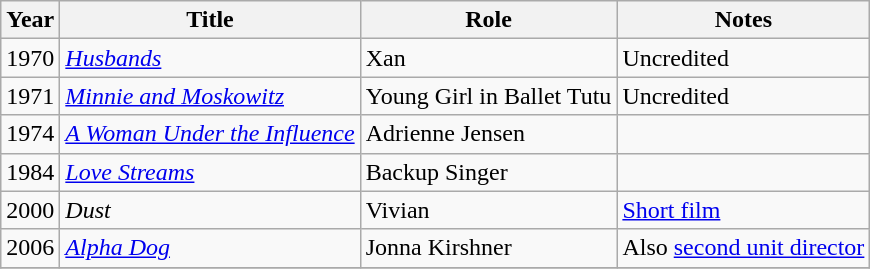<table class="wikitable sortable">
<tr>
<th>Year</th>
<th>Title</th>
<th>Role</th>
<th>Notes</th>
</tr>
<tr>
<td>1970</td>
<td><em><a href='#'>Husbands</a></em></td>
<td>Xan</td>
<td>Uncredited</td>
</tr>
<tr>
<td>1971</td>
<td><em><a href='#'>Minnie and Moskowitz</a></em></td>
<td>Young Girl in Ballet Tutu</td>
<td>Uncredited</td>
</tr>
<tr>
<td>1974</td>
<td><em><a href='#'>A Woman Under the Influence</a></em></td>
<td>Adrienne Jensen</td>
<td></td>
</tr>
<tr>
<td>1984</td>
<td><em><a href='#'>Love Streams</a></em></td>
<td>Backup Singer</td>
<td></td>
</tr>
<tr>
<td>2000</td>
<td><em>Dust</em></td>
<td>Vivian</td>
<td><a href='#'>Short film</a></td>
</tr>
<tr>
<td>2006</td>
<td><em><a href='#'>Alpha Dog</a></em></td>
<td>Jonna Kirshner</td>
<td>Also <a href='#'>second unit director</a></td>
</tr>
<tr>
</tr>
</table>
